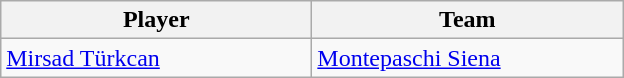<table class="wikitable" style="text-align: left;">
<tr>
<th style="width:200px;">Player</th>
<th style="width:200px;">Team</th>
</tr>
<tr>
<td> <a href='#'>Mirsad Türkcan</a></td>
<td> <a href='#'>Montepaschi Siena</a></td>
</tr>
</table>
